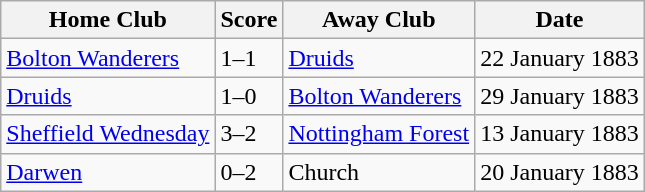<table class="wikitable">
<tr>
<th>Home Club</th>
<th>Score</th>
<th>Away Club</th>
<th>Date</th>
</tr>
<tr>
<td><a href='#'>Bolton Wanderers</a></td>
<td>1–1</td>
<td><a href='#'>Druids</a> </td>
<td>22 January 1883</td>
</tr>
<tr>
<td><a href='#'>Druids</a> </td>
<td>1–0</td>
<td><a href='#'>Bolton Wanderers</a></td>
<td>29 January 1883</td>
</tr>
<tr>
<td><a href='#'>Sheffield Wednesday</a></td>
<td>3–2</td>
<td><a href='#'>Nottingham Forest</a></td>
<td>13 January 1883</td>
</tr>
<tr>
<td><a href='#'>Darwen</a></td>
<td>0–2</td>
<td>Church</td>
<td>20 January 1883</td>
</tr>
</table>
